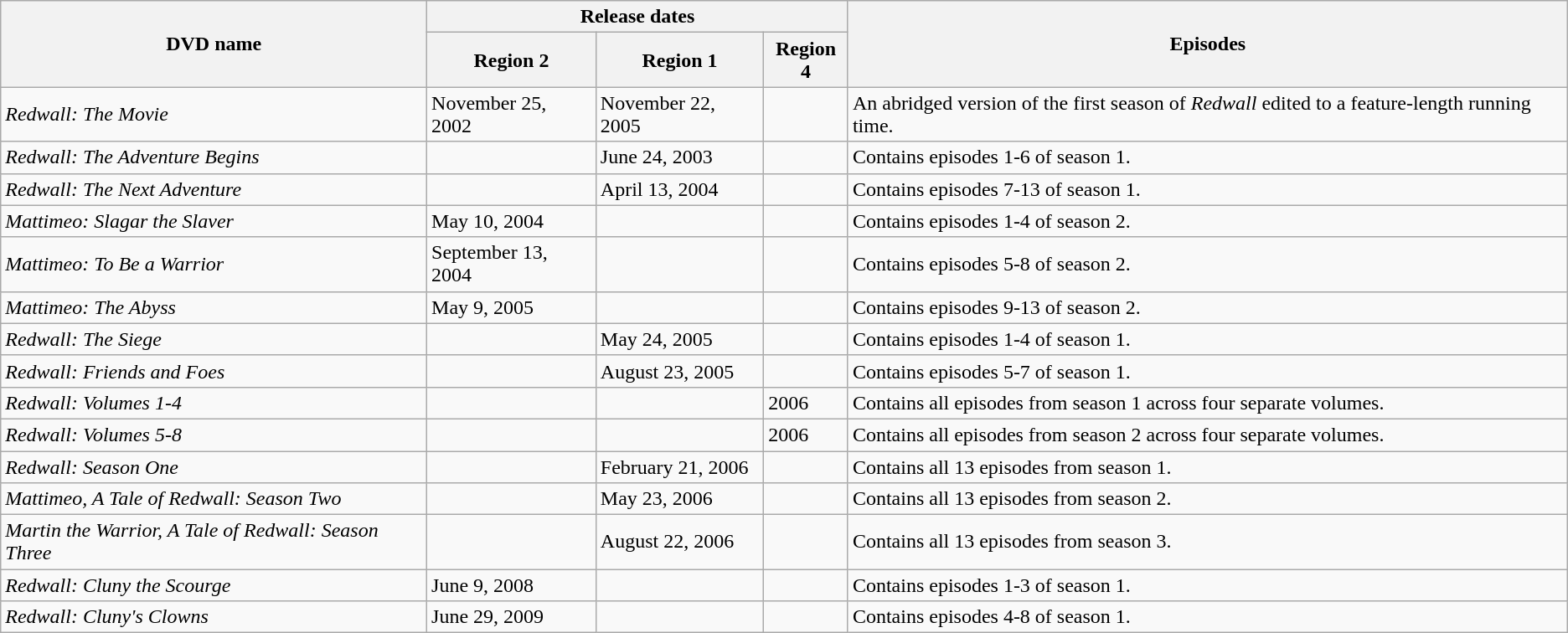<table class="wikitable">
<tr>
<th rowspan="2">DVD name</th>
<th colspan="3">Release dates</th>
<th rowspan="2">Episodes</th>
</tr>
<tr>
<th>Region 2</th>
<th>Region 1</th>
<th>Region 4</th>
</tr>
<tr>
<td><em>Redwall: The Movie</em></td>
<td>November 25, 2002</td>
<td>November 22, 2005</td>
<td></td>
<td>An abridged version of the first season of <em>Redwall</em> edited to a feature-length running time.</td>
</tr>
<tr>
<td><em>Redwall: The Adventure Begins</em></td>
<td></td>
<td>June 24, 2003</td>
<td></td>
<td>Contains episodes 1-6 of season 1.</td>
</tr>
<tr>
<td><em>Redwall: The Next Adventure</em></td>
<td></td>
<td>April 13, 2004</td>
<td></td>
<td>Contains episodes 7-13 of season 1.</td>
</tr>
<tr>
<td><em>Mattimeo: Slagar the Slaver</em></td>
<td>May 10, 2004</td>
<td></td>
<td></td>
<td>Contains episodes 1-4 of season 2.</td>
</tr>
<tr>
<td><em>Mattimeo: To Be a Warrior</em></td>
<td>September 13, 2004</td>
<td></td>
<td></td>
<td>Contains episodes 5-8 of season 2.</td>
</tr>
<tr>
<td><em>Mattimeo: The Abyss</em></td>
<td>May 9, 2005</td>
<td></td>
<td></td>
<td>Contains episodes 9-13 of season 2.</td>
</tr>
<tr>
<td><em>Redwall: The Siege</em></td>
<td></td>
<td>May 24, 2005</td>
<td></td>
<td>Contains episodes 1-4 of season 1.</td>
</tr>
<tr>
<td><em>Redwall: Friends and Foes</em></td>
<td></td>
<td>August 23, 2005</td>
<td></td>
<td>Contains episodes 5-7 of season 1.</td>
</tr>
<tr>
<td><em>Redwall: Volumes 1-4</em></td>
<td></td>
<td></td>
<td>2006</td>
<td>Contains all episodes from season 1 across four separate volumes.</td>
</tr>
<tr>
<td><em>Redwall: Volumes 5-8</em></td>
<td></td>
<td></td>
<td>2006</td>
<td>Contains all episodes from season 2 across four separate volumes.</td>
</tr>
<tr>
<td><em>Redwall: Season One</em></td>
<td></td>
<td>February 21, 2006</td>
<td></td>
<td>Contains all 13 episodes from season 1.</td>
</tr>
<tr>
<td><em>Mattimeo, A Tale of Redwall: Season Two</em></td>
<td></td>
<td>May 23, 2006</td>
<td></td>
<td>Contains all 13 episodes from season 2.</td>
</tr>
<tr>
<td><em>Martin the Warrior, A Tale of Redwall: Season Three</em></td>
<td></td>
<td>August 22, 2006</td>
<td></td>
<td>Contains all 13 episodes from season 3.</td>
</tr>
<tr>
<td><em>Redwall: Cluny the Scourge</em></td>
<td>June 9, 2008</td>
<td></td>
<td></td>
<td>Contains episodes 1-3 of season 1.</td>
</tr>
<tr>
<td><em>Redwall: Cluny's Clowns</em></td>
<td>June 29, 2009</td>
<td></td>
<td></td>
<td>Contains episodes 4-8 of season 1.</td>
</tr>
</table>
